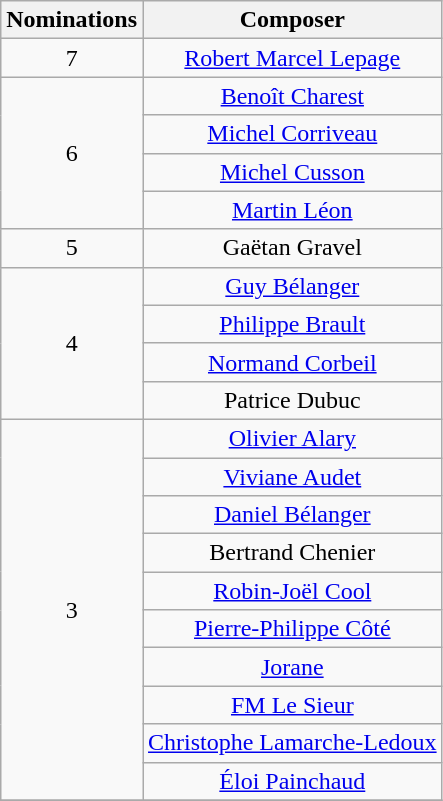<table class="wikitable" style="text-align:center;">
<tr>
<th scope="col" width="10">Nominations</th>
<th scope="col" align="center">Composer</th>
</tr>
<tr>
<td rowspan="1" style="text-align:center;">7</td>
<td><a href='#'>Robert Marcel Lepage</a></td>
</tr>
<tr>
<td rowspan="4" style="text-align:center;">6</td>
<td><a href='#'>Benoît Charest</a></td>
</tr>
<tr>
<td><a href='#'>Michel Corriveau</a></td>
</tr>
<tr>
<td><a href='#'>Michel Cusson</a></td>
</tr>
<tr>
<td><a href='#'>Martin Léon</a></td>
</tr>
<tr>
<td rowspan="1" style="text-align:center;">5</td>
<td>Gaëtan Gravel</td>
</tr>
<tr>
<td rowspan="4" style="text-align:center;">4</td>
<td><a href='#'>Guy Bélanger</a></td>
</tr>
<tr>
<td><a href='#'>Philippe Brault</a></td>
</tr>
<tr>
<td><a href='#'>Normand Corbeil</a></td>
</tr>
<tr>
<td>Patrice Dubuc</td>
</tr>
<tr>
<td rowspan="10" style="text-align:center;">3</td>
<td><a href='#'>Olivier Alary</a></td>
</tr>
<tr>
<td><a href='#'>Viviane Audet</a></td>
</tr>
<tr>
<td><a href='#'>Daniel Bélanger</a></td>
</tr>
<tr>
<td>Bertrand Chenier</td>
</tr>
<tr>
<td><a href='#'>Robin-Joël Cool</a></td>
</tr>
<tr>
<td><a href='#'>Pierre-Philippe Côté</a></td>
</tr>
<tr>
<td><a href='#'>Jorane</a></td>
</tr>
<tr>
<td><a href='#'>FM Le Sieur</a></td>
</tr>
<tr>
<td><a href='#'>Christophe Lamarche-Ledoux</a></td>
</tr>
<tr>
<td><a href='#'>Éloi Painchaud</a></td>
</tr>
<tr>
</tr>
</table>
